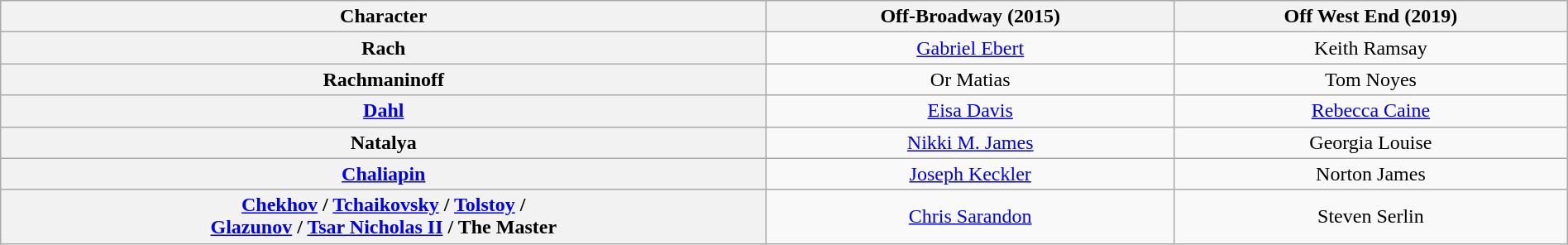<table class="wikitable sortable" width="100%">
<tr>
<th scope="col">Character</th>
<th scope="col" class="unsortable">Off-Broadway (2015)</th>
<th scope="col" class="unsortable">Off West End (2019)</th>
</tr>
<tr>
<th scope="row">Rach</th>
<td align="center"><a href='#'>Gabriel Ebert</a></td>
<td align="center">Keith Ramsay</td>
</tr>
<tr>
<th scope="row">Rachmaninoff</th>
<td align="center">Or Matias</td>
<td align="center">Tom Noyes</td>
</tr>
<tr>
<th scope="row"><a href='#'>Dahl</a></th>
<td align="center"><a href='#'>Eisa Davis</a></td>
<td align="center"><a href='#'>Rebecca Caine</a></td>
</tr>
<tr>
<th scope="row">Natalya</th>
<td align="center"><a href='#'>Nikki M. James</a></td>
<td align="center">Georgia Louise</td>
</tr>
<tr>
<th scope="row"><a href='#'>Chaliapin</a></th>
<td align="center"><a href='#'>Joseph Keckler</a></td>
<td align="center">Norton James</td>
</tr>
<tr>
<th scope="row"><a href='#'>Chekhov</a> / <a href='#'>Tchaikovsky</a> / <a href='#'>Tolstoy</a> / <br> <a href='#'>Glazunov</a> / <a href='#'>Tsar Nicholas II</a> / The Master</th>
<td align="center"><a href='#'>Chris Sarandon</a></td>
<td align="center">Steven Serlin</td>
</tr>
</table>
